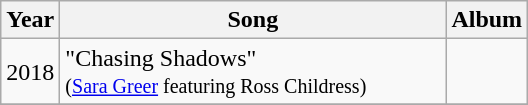<table class="wikitable">
<tr>
<th rowspan="1">Year</th>
<th rowspan="1" width="250">Song</th>
<th rowspan="1">Album</th>
</tr>
<tr>
<td rowspan="1">2018</td>
<td>"Chasing Shadows"<br><small>(<a href='#'>Sara Greer</a> featuring Ross Childress)</small></td>
<td></td>
</tr>
<tr>
</tr>
</table>
